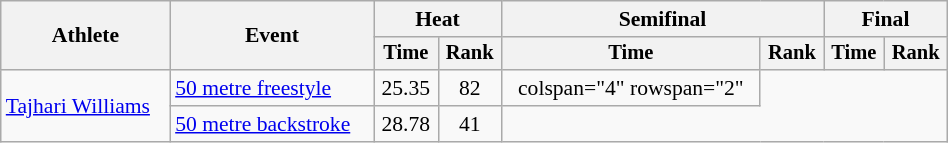<table class="wikitable" style="text-align:center; font-size:90%; width:50%;">
<tr>
<th rowspan="2">Athlete</th>
<th rowspan="2">Event</th>
<th colspan="2">Heat</th>
<th colspan="2">Semifinal</th>
<th colspan="2">Final</th>
</tr>
<tr style="font-size:95%">
<th>Time</th>
<th>Rank</th>
<th>Time</th>
<th>Rank</th>
<th>Time</th>
<th>Rank</th>
</tr>
<tr align=center>
<td align=left rowspan="2"><a href='#'>Tajhari Williams</a></td>
<td align=left><a href='#'>50 metre freestyle</a></td>
<td>25.35</td>
<td>82</td>
<td>colspan="4" rowspan="2"</td>
</tr>
<tr align=center>
<td align=left><a href='#'>50 metre backstroke</a></td>
<td>28.78</td>
<td>41</td>
</tr>
</table>
